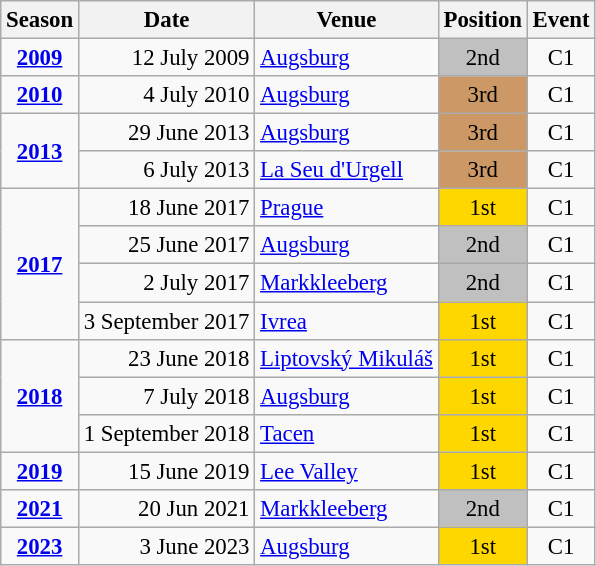<table class="wikitable" style="text-align:center; font-size:95%;">
<tr>
<th>Season</th>
<th>Date</th>
<th>Venue</th>
<th>Position</th>
<th>Event</th>
</tr>
<tr>
<td><strong><a href='#'>2009</a></strong></td>
<td align=right>12 July 2009</td>
<td align=left><a href='#'>Augsburg</a></td>
<td bgcolor=silver>2nd</td>
<td>C1</td>
</tr>
<tr>
<td><strong><a href='#'>2010</a></strong></td>
<td align=right>4 July 2010</td>
<td align=left><a href='#'>Augsburg</a></td>
<td bgcolor=cc9966>3rd</td>
<td>C1</td>
</tr>
<tr>
<td rowspan=2><strong><a href='#'>2013</a></strong></td>
<td align=right>29 June 2013</td>
<td align=left><a href='#'>Augsburg</a></td>
<td bgcolor=cc9966>3rd</td>
<td>C1</td>
</tr>
<tr>
<td align=right>6 July 2013</td>
<td align=left><a href='#'>La Seu d'Urgell</a></td>
<td bgcolor=cc9966>3rd</td>
<td>C1</td>
</tr>
<tr>
<td rowspan=4><strong><a href='#'>2017</a></strong></td>
<td align=right>18 June 2017</td>
<td align=left><a href='#'>Prague</a></td>
<td bgcolor=gold>1st</td>
<td>C1</td>
</tr>
<tr>
<td align=right>25 June 2017</td>
<td align=left><a href='#'>Augsburg</a></td>
<td bgcolor=silver>2nd</td>
<td>C1</td>
</tr>
<tr>
<td align=right>2 July 2017</td>
<td align=left><a href='#'>Markkleeberg</a></td>
<td bgcolor=silver>2nd</td>
<td>C1</td>
</tr>
<tr>
<td align=right>3 September 2017</td>
<td align=left><a href='#'>Ivrea</a></td>
<td bgcolor=gold>1st</td>
<td>C1</td>
</tr>
<tr>
<td rowspan=3><strong><a href='#'>2018</a></strong></td>
<td align=right>23 June 2018</td>
<td align=left><a href='#'>Liptovský Mikuláš</a></td>
<td bgcolor=gold>1st</td>
<td>C1</td>
</tr>
<tr>
<td align=right>7 July 2018</td>
<td align=left><a href='#'>Augsburg</a></td>
<td bgcolor=gold>1st</td>
<td>C1</td>
</tr>
<tr>
<td align=right>1 September 2018</td>
<td align=left><a href='#'>Tacen</a></td>
<td bgcolor=gold>1st</td>
<td>C1</td>
</tr>
<tr>
<td><strong><a href='#'>2019</a></strong></td>
<td align=right>15 June 2019</td>
<td align=left><a href='#'>Lee Valley</a></td>
<td bgcolor=gold>1st</td>
<td>C1</td>
</tr>
<tr>
<td><strong><a href='#'>2021</a></strong></td>
<td align=right>20 Jun 2021</td>
<td align=left><a href='#'>Markkleeberg</a></td>
<td bgcolor=silver>2nd</td>
<td>C1</td>
</tr>
<tr>
<td><strong><a href='#'>2023</a></strong></td>
<td align=right>3 June 2023</td>
<td align=left><a href='#'>Augsburg</a></td>
<td bgcolor=gold>1st</td>
<td>C1</td>
</tr>
</table>
